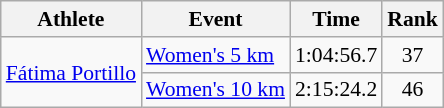<table class="wikitable" style="text-align:center; font-size:90%">
<tr>
<th>Athlete</th>
<th>Event</th>
<th>Time</th>
<th>Rank</th>
</tr>
<tr>
<td rowspan=2 align=left><a href='#'>Fátima Portillo</a></td>
<td align=left><a href='#'>Women's 5 km</a></td>
<td>1:04:56.7</td>
<td>37</td>
</tr>
<tr>
<td align=left><a href='#'>Women's 10 km</a></td>
<td>2:15:24.2</td>
<td>46</td>
</tr>
</table>
